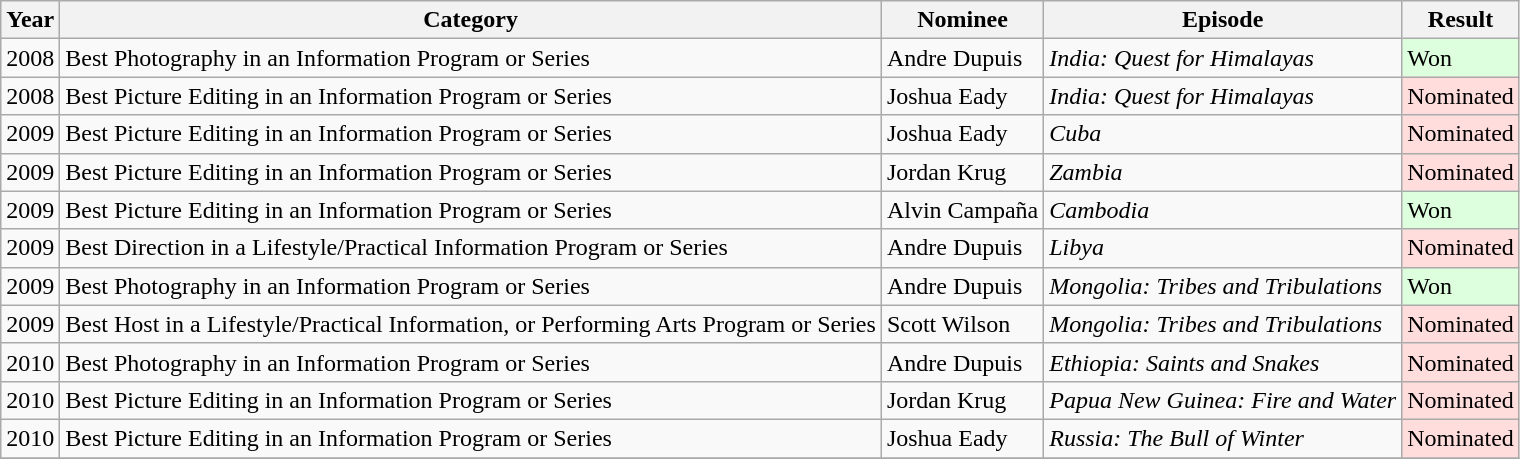<table class="wikitable">
<tr>
<th>Year</th>
<th>Category</th>
<th>Nominee</th>
<th>Episode</th>
<th>Result</th>
</tr>
<tr>
<td>2008</td>
<td>Best Photography in an Information Program or Series </td>
<td>Andre Dupuis</td>
<td><em>India: Quest for Himalayas</em></td>
<td style="background: #ddffdd">Won</td>
</tr>
<tr>
<td>2008</td>
<td>Best Picture Editing in an Information Program or Series </td>
<td>Joshua Eady</td>
<td><em>India: Quest for Himalayas</em></td>
<td style="background: #ffdddd">Nominated</td>
</tr>
<tr>
<td>2009</td>
<td>Best Picture Editing in an Information Program or Series </td>
<td>Joshua Eady</td>
<td><em>Cuba</em></td>
<td style="background: #ffdddd">Nominated</td>
</tr>
<tr>
<td>2009</td>
<td>Best Picture Editing in an Information Program or Series </td>
<td>Jordan Krug</td>
<td><em>Zambia</em></td>
<td style="background: #ffdddd">Nominated</td>
</tr>
<tr>
<td>2009</td>
<td>Best Picture Editing in an Information Program or Series </td>
<td>Alvin Campaña</td>
<td><em>Cambodia</em></td>
<td style="background: #ddffdd">Won</td>
</tr>
<tr>
<td>2009</td>
<td>Best Direction in a Lifestyle/Practical Information Program or Series </td>
<td>Andre Dupuis</td>
<td><em>Libya</em></td>
<td style="background: #ffdddd">Nominated</td>
</tr>
<tr>
<td>2009</td>
<td>Best Photography in an Information Program or Series </td>
<td>Andre Dupuis</td>
<td><em>Mongolia: Tribes and Tribulations</em></td>
<td style="background: #ddffdd">Won</td>
</tr>
<tr>
<td>2009</td>
<td>Best Host in a Lifestyle/Practical Information, or Performing Arts Program or Series </td>
<td>Scott Wilson</td>
<td><em>Mongolia: Tribes and Tribulations</em></td>
<td style="background: #ffdddd">Nominated</td>
</tr>
<tr>
<td>2010</td>
<td>Best Photography in an Information Program or Series </td>
<td>Andre Dupuis</td>
<td><em>Ethiopia: Saints and Snakes</em></td>
<td style="background: #ffdddd">Nominated</td>
</tr>
<tr>
<td>2010</td>
<td>Best Picture Editing in an Information Program or Series </td>
<td>Jordan Krug</td>
<td><em>Papua New Guinea: Fire and Water</em></td>
<td style="background: #ffdddd">Nominated</td>
</tr>
<tr>
<td>2010</td>
<td>Best Picture Editing in an Information Program or Series </td>
<td>Joshua Eady</td>
<td><em>Russia: The Bull of Winter</em></td>
<td style="background: #ffdddd">Nominated</td>
</tr>
<tr>
</tr>
</table>
